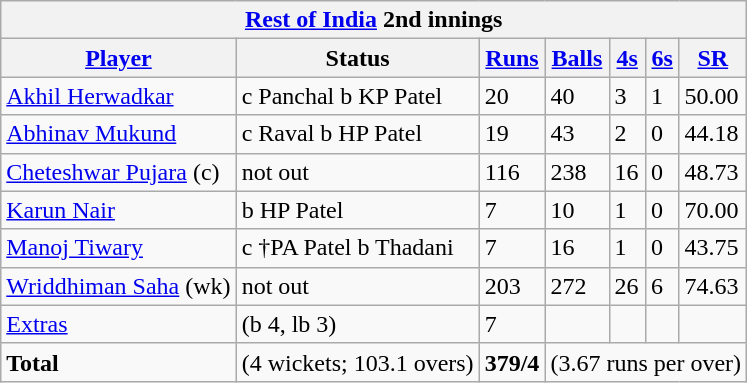<table class="wikitable">
<tr>
<th colspan="7"><a href='#'>Rest of India</a> 2nd innings</th>
</tr>
<tr>
<th><a href='#'>Player</a></th>
<th>Status</th>
<th><a href='#'>Runs</a></th>
<th><a href='#'>Balls</a></th>
<th><a href='#'>4s</a></th>
<th><a href='#'>6s</a></th>
<th><a href='#'>SR</a></th>
</tr>
<tr>
<td><a href='#'>Akhil Herwadkar</a></td>
<td>c Panchal b KP Patel</td>
<td>20</td>
<td>40</td>
<td>3</td>
<td>1</td>
<td>50.00</td>
</tr>
<tr>
<td><a href='#'>Abhinav Mukund</a></td>
<td>c Raval b HP Patel</td>
<td>19</td>
<td>43</td>
<td>2</td>
<td>0</td>
<td>44.18</td>
</tr>
<tr>
<td><a href='#'>Cheteshwar Pujara</a> (c)</td>
<td>not out</td>
<td>116</td>
<td>238</td>
<td>16</td>
<td>0</td>
<td>48.73</td>
</tr>
<tr>
<td><a href='#'>Karun Nair</a></td>
<td>b HP Patel</td>
<td>7</td>
<td>10</td>
<td>1</td>
<td>0</td>
<td>70.00</td>
</tr>
<tr>
<td><a href='#'>Manoj Tiwary</a></td>
<td>c †PA Patel b Thadani</td>
<td>7</td>
<td>16</td>
<td>1</td>
<td>0</td>
<td>43.75</td>
</tr>
<tr>
<td><a href='#'>Wriddhiman Saha</a> (wk)</td>
<td>not out</td>
<td>203</td>
<td>272</td>
<td>26</td>
<td>6</td>
<td>74.63</td>
</tr>
<tr>
<td><a href='#'>Extras</a></td>
<td>(b 4, lb 3)</td>
<td>7</td>
<td></td>
<td></td>
<td></td>
<td></td>
</tr>
<tr>
<td><strong>Total</strong></td>
<td>(4 wickets; 103.1 overs)</td>
<td><strong>379/4</strong></td>
<td colspan="4">(3.67 runs per over)</td>
</tr>
</table>
